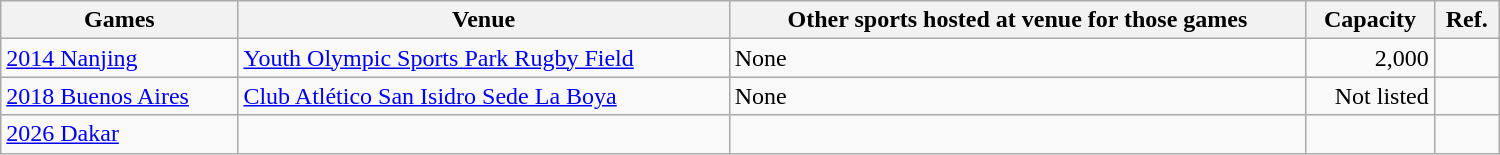<table class="wikitable sortable" width="1000px">
<tr>
<th>Games</th>
<th>Venue</th>
<th>Other sports hosted at venue for those games</th>
<th>Capacity</th>
<th>Ref.</th>
</tr>
<tr>
<td><a href='#'>2014 Nanjing</a></td>
<td><a href='#'>Youth Olympic Sports Park Rugby Field</a></td>
<td>None</td>
<td align="right">2,000</td>
<td align="center"></td>
</tr>
<tr>
<td><a href='#'>2018 Buenos Aires</a></td>
<td><a href='#'>Club Atlético San Isidro Sede La Boya</a></td>
<td>None</td>
<td align="right">Not listed</td>
<td align="center"></td>
</tr>
<tr>
<td><a href='#'>2026 Dakar</a></td>
<td></td>
<td></td>
<td align="right"></td>
<td align="center"></td>
</tr>
</table>
